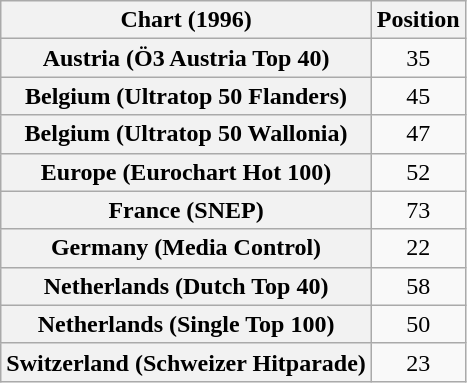<table class="wikitable sortable plainrowheaders" style="text-align:center">
<tr>
<th scope="col">Chart (1996)</th>
<th scope="col">Position</th>
</tr>
<tr>
<th scope="row">Austria (Ö3 Austria Top 40)</th>
<td>35</td>
</tr>
<tr>
<th scope="row">Belgium (Ultratop 50 Flanders)</th>
<td>45</td>
</tr>
<tr>
<th scope="row">Belgium (Ultratop 50 Wallonia)</th>
<td>47</td>
</tr>
<tr>
<th scope="row">Europe (Eurochart Hot 100)</th>
<td>52</td>
</tr>
<tr>
<th scope="row">France (SNEP)</th>
<td>73</td>
</tr>
<tr>
<th scope="row">Germany (Media Control)</th>
<td>22</td>
</tr>
<tr>
<th scope="row">Netherlands (Dutch Top 40)</th>
<td>58</td>
</tr>
<tr>
<th scope="row">Netherlands (Single Top 100)</th>
<td>50</td>
</tr>
<tr>
<th scope="row">Switzerland (Schweizer Hitparade)</th>
<td>23</td>
</tr>
</table>
